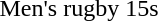<table>
<tr>
<td>Men's rugby 15s</td>
<td align=center></td>
<td align=center> </td>
<td align=center></td>
</tr>
</table>
